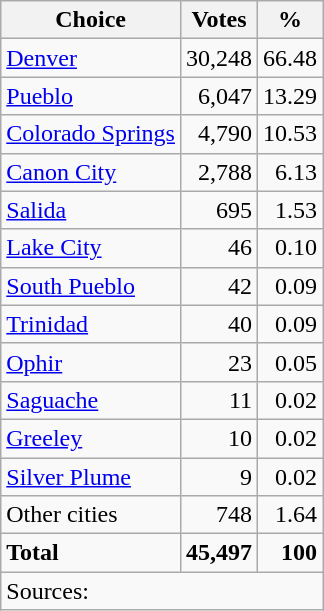<table class=wikitable style=text-align:right>
<tr>
<th>Choice</th>
<th>Votes</th>
<th>%</th>
</tr>
<tr>
<td align=left><a href='#'>Denver</a></td>
<td>30,248</td>
<td>66.48</td>
</tr>
<tr>
<td align=left><a href='#'>Pueblo</a></td>
<td>6,047</td>
<td>13.29</td>
</tr>
<tr>
<td align=left><a href='#'>Colorado Springs</a></td>
<td>4,790</td>
<td>10.53</td>
</tr>
<tr>
<td align=left><a href='#'>Canon City</a></td>
<td>2,788</td>
<td>6.13</td>
</tr>
<tr>
<td align=left><a href='#'>Salida</a></td>
<td>695</td>
<td>1.53</td>
</tr>
<tr>
<td align=left><a href='#'>Lake City</a></td>
<td>46</td>
<td>0.10</td>
</tr>
<tr>
<td align=left><a href='#'>South Pueblo</a></td>
<td>42</td>
<td>0.09</td>
</tr>
<tr>
<td align=left><a href='#'>Trinidad</a></td>
<td>40</td>
<td>0.09</td>
</tr>
<tr>
<td align=left><a href='#'>Ophir</a></td>
<td>23</td>
<td>0.05</td>
</tr>
<tr>
<td align=left><a href='#'>Saguache</a></td>
<td>11</td>
<td>0.02</td>
</tr>
<tr>
<td align=left><a href='#'>Greeley</a></td>
<td>10</td>
<td>0.02</td>
</tr>
<tr>
<td align=left><a href='#'>Silver Plume</a></td>
<td>9</td>
<td>0.02</td>
</tr>
<tr>
<td align=left>Other cities</td>
<td>748</td>
<td>1.64</td>
</tr>
<tr>
<td align=left><strong>Total</strong></td>
<td><strong>45,497</strong></td>
<td><strong>100</strong></td>
</tr>
<tr>
<td align=left colspan=3>Sources:</td>
</tr>
</table>
